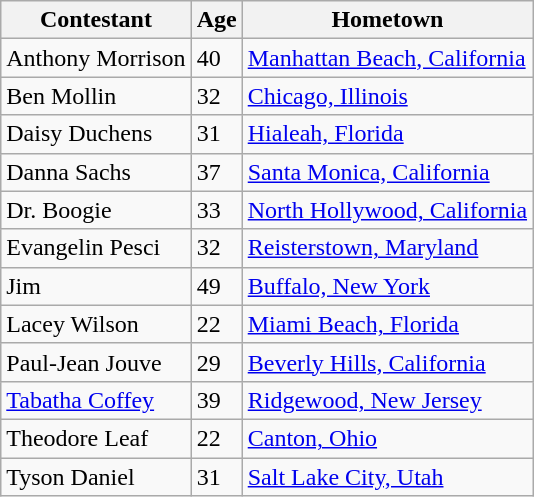<table class="wikitable">
<tr>
<th>Contestant</th>
<th>Age</th>
<th>Hometown</th>
</tr>
<tr>
<td>Anthony Morrison</td>
<td>40</td>
<td><a href='#'>Manhattan Beach, California</a></td>
</tr>
<tr>
<td>Ben Mollin</td>
<td>32</td>
<td><a href='#'>Chicago, Illinois</a></td>
</tr>
<tr>
<td>Daisy Duchens</td>
<td>31</td>
<td><a href='#'>Hialeah, Florida</a></td>
</tr>
<tr>
<td>Danna Sachs</td>
<td>37</td>
<td><a href='#'>Santa Monica, California</a></td>
</tr>
<tr>
<td>Dr. Boogie</td>
<td>33</td>
<td><a href='#'>North Hollywood, California</a></td>
</tr>
<tr>
<td>Evangelin Pesci</td>
<td>32</td>
<td><a href='#'>Reisterstown, Maryland</a></td>
</tr>
<tr>
<td>Jim</td>
<td>49</td>
<td><a href='#'>Buffalo, New York</a></td>
</tr>
<tr>
<td>Lacey Wilson</td>
<td>22</td>
<td><a href='#'>Miami Beach, Florida</a></td>
</tr>
<tr>
<td>Paul-Jean Jouve</td>
<td>29</td>
<td><a href='#'>Beverly Hills, California</a></td>
</tr>
<tr>
<td><a href='#'>Tabatha Coffey</a></td>
<td>39</td>
<td><a href='#'>Ridgewood, New Jersey</a> </td>
</tr>
<tr>
<td>Theodore Leaf</td>
<td>22</td>
<td><a href='#'>Canton, Ohio</a></td>
</tr>
<tr>
<td>Tyson Daniel</td>
<td>31</td>
<td><a href='#'>Salt Lake City, Utah</a></td>
</tr>
</table>
